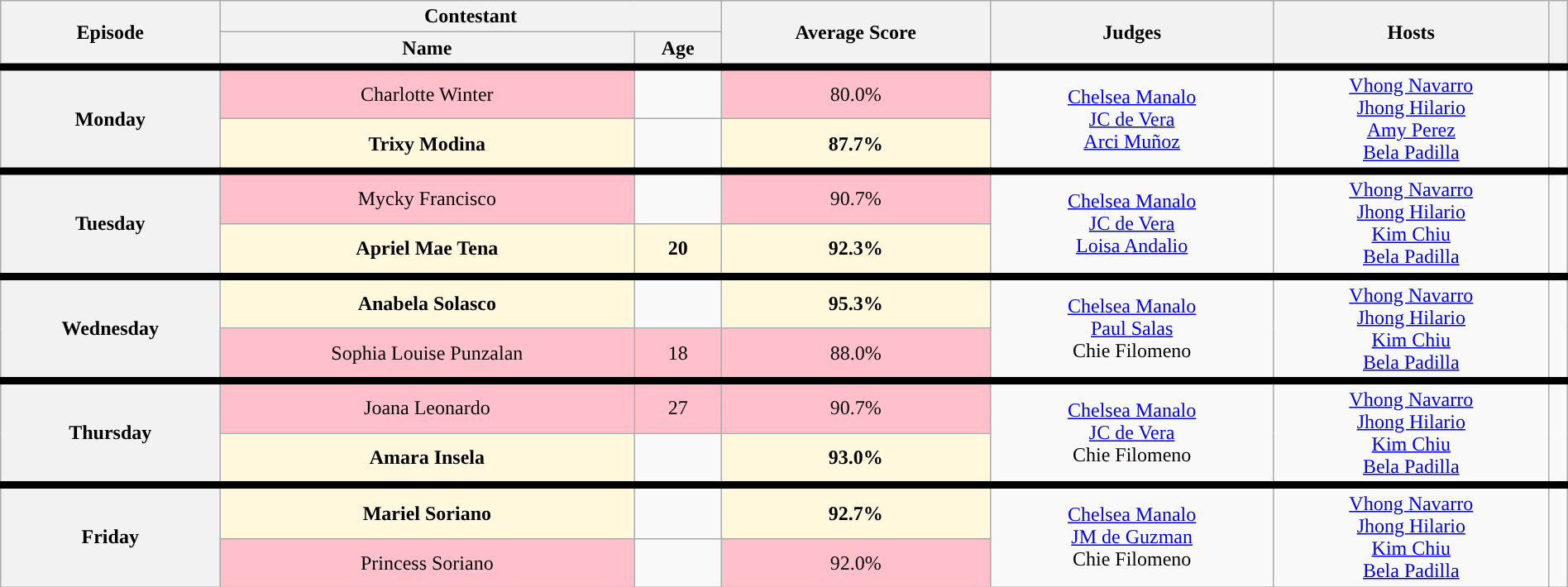<table class="wikitable collapsible collapsed nowrap" style="text-align:center;" width="100%">
<tr>
<th rowspan="2">Episode</th>
<th colspan="2">Contestant</th>
<th rowspan="2">Average Score</th>
<th rowspan="2">Judges</th>
<th rowspan="2">Hosts</th>
<th rowspan="2"></th>
</tr>
<tr>
<th>Name</th>
<th>Age</th>
</tr>
<tr style="border-top: solid 6px;">
<th rowspan="2">Monday<br></th>
<td style="background:pink;">Charlotte Winter<br></td>
<td></td>
<td style="background:pink;">80.0%</td>
<td rowspan="2"><a href='#'>Chelsea Manalo</a><br><a href='#'>JC de Vera</a><br><a href='#'>Arci Muñoz</a></td>
<td rowspan="2"><a href='#'>Vhong Navarro</a><br><a href='#'>Jhong Hilario</a><br><a href='#'>Amy Perez</a><br><a href='#'>Bela Padilla</a></td>
<td rowspan="2"></td>
</tr>
<tr>
<td style="background:#FFF8DC;"><strong>Trixy Modina</strong><br></td>
<td></td>
<td style="background:#FFF8DC;"><strong>87.7%</strong></td>
</tr>
<tr style="border-top: solid 6px;">
<th rowspan="2">Tuesday<br></th>
<td style="background:pink;">Mycky Francisco<br></td>
<td></td>
<td style="background:pink;">90.7%</td>
<td rowspan="2"><a href='#'>Chelsea Manalo</a><br><a href='#'>JC de Vera</a><br><a href='#'>Loisa Andalio</a></td>
<td rowspan="2"><a href='#'>Vhong Navarro</a><br><a href='#'>Jhong Hilario</a><br><a href='#'>Kim Chiu</a><br><a href='#'>Bela Padilla</a></td>
<td rowspan="2"></td>
</tr>
<tr>
<td style="background:#FFF8DC;"><strong>Apriel Mae Tena</strong><br></td>
<td style="background:#FFF8DC;"><strong>20</strong></td>
<td style="background:#FFF8DC;"><strong>92.3%</strong></td>
</tr>
<tr style="border-top: solid 6px;">
<th rowspan="2">Wednesday<br></th>
<td style="background:#FFF8DC;"><strong>Anabela Solasco</strong><br></td>
<td></td>
<td style="background:#FFF8DC;"><strong>95.3%</strong></td>
<td rowspan="2"><a href='#'>Chelsea Manalo</a><br><a href='#'>Paul Salas</a><br>Chie Filomeno</td>
<td rowspan="2"><a href='#'>Vhong Navarro</a><br><a href='#'>Jhong Hilario</a><br><a href='#'>Kim Chiu</a><br><a href='#'>Bela Padilla</a></td>
<td rowspan="2"></td>
</tr>
<tr>
<td style="background:pink;">Sophia Louise Punzalan<br></td>
<td style="background:pink;">18</td>
<td style="background:pink;">88.0%</td>
</tr>
<tr style="border-top: solid 6px;">
<th rowspan="2">Thursday<br></th>
<td style="background:pink;">Joana Leonardo<br></td>
<td style="background:pink;">27</td>
<td style="background:pink;">90.7%</td>
<td rowspan="2"><a href='#'>Chelsea Manalo</a><br><a href='#'>JC de Vera</a><br>Chie Filomeno</td>
<td rowspan="2"><a href='#'>Vhong Navarro</a><br><a href='#'>Jhong Hilario</a><br><a href='#'>Kim Chiu</a><br><a href='#'>Bela Padilla</a></td>
<td rowspan="2"></td>
</tr>
<tr>
<td style="background:#FFF8DC;"><strong>Amara Insela</strong><br></td>
<td></td>
<td style="background:#FFF8DC;"><strong>93.0%</strong></td>
</tr>
<tr style="border-top: solid 6px;">
<th rowspan="2">Friday<br></th>
<td style="background:#FFF8DC;"><strong>Mariel Soriano</strong><br></td>
<td></td>
<td style="background:#FFF8DC;"><strong>92.7%</strong></td>
<td rowspan="2"><a href='#'>Chelsea Manalo</a><br><a href='#'>JM de Guzman</a><br>Chie Filomeno</td>
<td rowspan="2"><a href='#'>Vhong Navarro</a><br><a href='#'>Jhong Hilario</a><br><a href='#'>Kim Chiu</a><br><a href='#'>Bela Padilla</a></td>
<td rowspan="2"></td>
</tr>
<tr>
<td style="background:pink;">Princess Soriano<br></td>
<td></td>
<td style="background:pink;">92.0%</td>
</tr>
</table>
